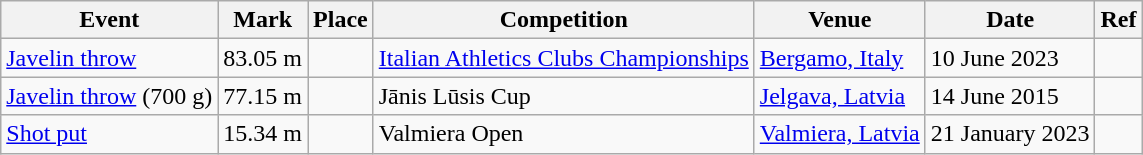<table class="wikitable">
<tr>
<th>Event</th>
<th>Mark</th>
<th>Place</th>
<th>Competition</th>
<th>Venue</th>
<th>Date</th>
<th>Ref</th>
</tr>
<tr>
<td><a href='#'>Javelin throw</a></td>
<td>83.05 m</td>
<td align=center></td>
<td><a href='#'>Italian Athletics Clubs Championships</a></td>
<td><a href='#'>Bergamo, Italy</a></td>
<td>10 June 2023</td>
<td></td>
</tr>
<tr>
<td><a href='#'>Javelin throw</a> (700 g)</td>
<td>77.15 m </td>
<td align=center></td>
<td>Jānis Lūsis Cup</td>
<td><a href='#'>Jelgava, Latvia</a></td>
<td>14 June 2015</td>
<td></td>
</tr>
<tr>
<td><a href='#'>Shot put</a></td>
<td>15.34 m </td>
<td align=center></td>
<td>Valmiera Open</td>
<td><a href='#'>Valmiera, Latvia</a></td>
<td>21 January 2023</td>
<td></td>
</tr>
</table>
